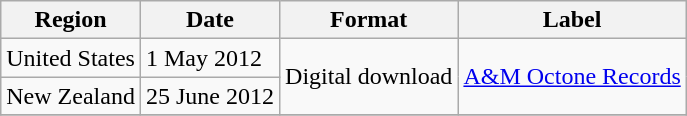<table class=wikitable>
<tr>
<th>Region</th>
<th>Date</th>
<th>Format</th>
<th>Label</th>
</tr>
<tr>
<td>United States</td>
<td>1 May 2012</td>
<td rowspan="2">Digital download</td>
<td rowspan="2"><a href='#'>A&M Octone Records</a></td>
</tr>
<tr>
<td>New Zealand</td>
<td>25 June 2012</td>
</tr>
<tr>
</tr>
</table>
